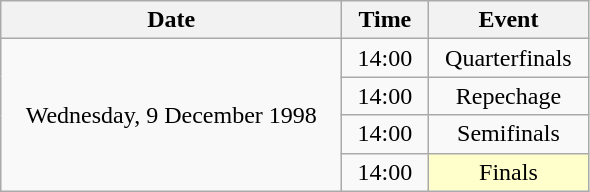<table class = "wikitable" style="text-align:center;">
<tr>
<th width=220>Date</th>
<th width=50>Time</th>
<th width=100>Event</th>
</tr>
<tr>
<td rowspan=4>Wednesday, 9 December 1998</td>
<td>14:00</td>
<td>Quarterfinals</td>
</tr>
<tr>
<td>14:00</td>
<td>Repechage</td>
</tr>
<tr>
<td>14:00</td>
<td>Semifinals</td>
</tr>
<tr>
<td>14:00</td>
<td bgcolor=ffffcc>Finals</td>
</tr>
</table>
